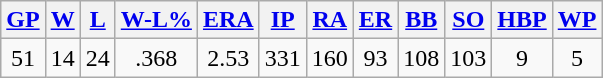<table class="wikitable">
<tr>
<th><a href='#'>GP</a></th>
<th><a href='#'>W</a></th>
<th><a href='#'>L</a></th>
<th><a href='#'>W-L%</a></th>
<th><a href='#'>ERA</a></th>
<th><a href='#'>IP</a></th>
<th><a href='#'>RA</a></th>
<th><a href='#'>ER</a></th>
<th><a href='#'>BB</a></th>
<th><a href='#'>SO</a></th>
<th><a href='#'>HBP</a></th>
<th><a href='#'>WP</a></th>
</tr>
<tr align=center>
<td>51</td>
<td>14</td>
<td>24</td>
<td>.368</td>
<td>2.53</td>
<td>331</td>
<td>160</td>
<td>93</td>
<td>108</td>
<td>103</td>
<td>9</td>
<td>5</td>
</tr>
</table>
